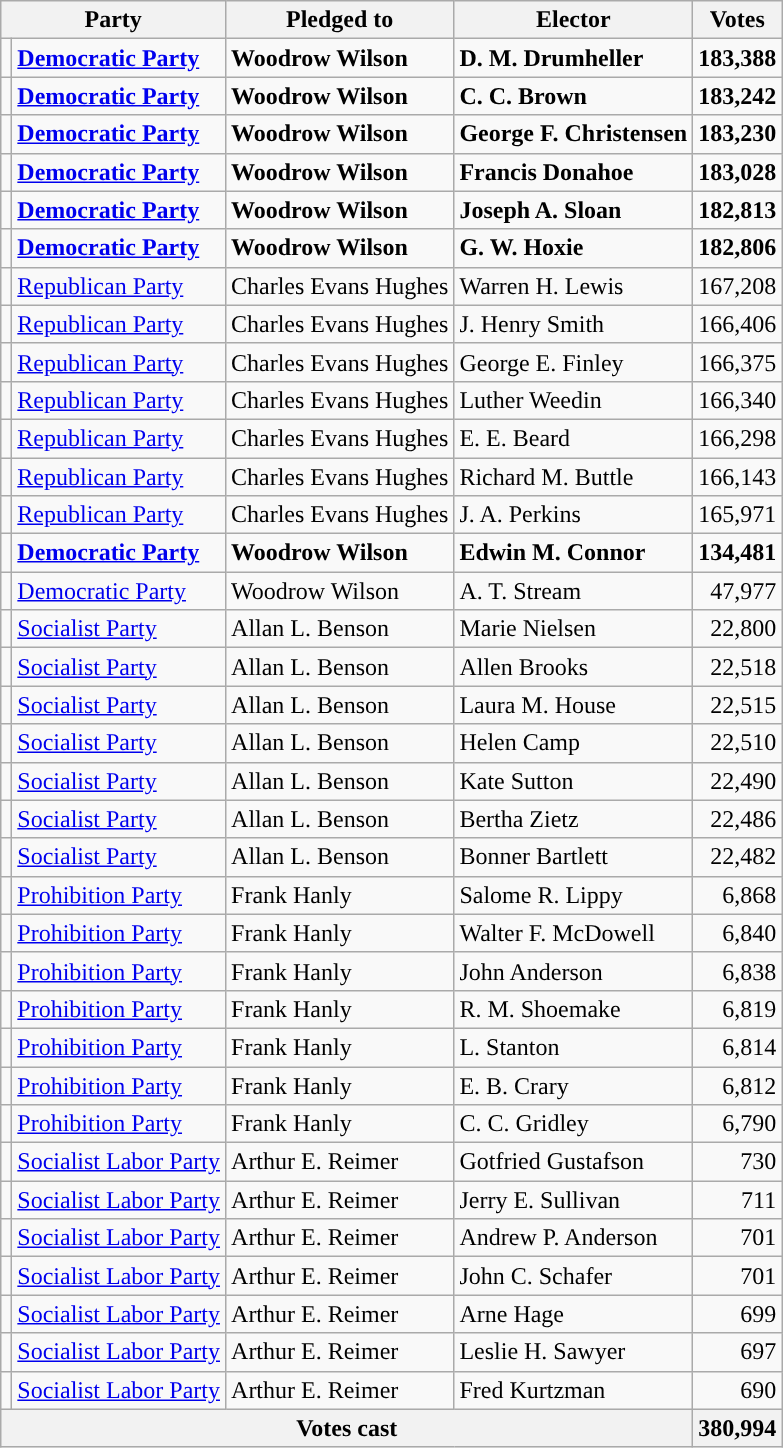<table class="wikitable">
<tr>
<th colspan=2>Party</th>
<th>Pledged to</th>
<th>Elector</th>
<th>Votes</th>
</tr>
<tr style="font-weight:bold">
<td></td>
<td><a href='#'>Democratic Party</a></td>
<td>Woodrow Wilson</td>
<td>D. M. Drumheller</td>
<td align="right">183,388</td>
</tr>
<tr style="font-weight:bold">
<td></td>
<td><a href='#'>Democratic Party</a></td>
<td>Woodrow Wilson</td>
<td>C. C. Brown</td>
<td align="right">183,242</td>
</tr>
<tr style="font-weight:bold">
<td></td>
<td><a href='#'>Democratic Party</a></td>
<td>Woodrow Wilson</td>
<td>George F. Christensen</td>
<td align="right">183,230</td>
</tr>
<tr style="font-weight:bold">
<td></td>
<td><a href='#'>Democratic Party</a></td>
<td>Woodrow Wilson</td>
<td>Francis Donahoe</td>
<td align="right">183,028</td>
</tr>
<tr style="font-weight:bold">
<td></td>
<td><a href='#'>Democratic Party</a></td>
<td>Woodrow Wilson</td>
<td>Joseph A. Sloan</td>
<td align="right">182,813</td>
</tr>
<tr style="font-weight:bold">
<td></td>
<td><a href='#'>Democratic Party</a></td>
<td>Woodrow Wilson</td>
<td>G. W. Hoxie</td>
<td align="right">182,806</td>
</tr>
<tr>
<td></td>
<td><a href='#'>Republican Party</a></td>
<td>Charles Evans Hughes</td>
<td>Warren H. Lewis</td>
<td align="right">167,208</td>
</tr>
<tr>
<td></td>
<td><a href='#'>Republican Party</a></td>
<td>Charles Evans Hughes</td>
<td>J. Henry Smith</td>
<td align="right">166,406</td>
</tr>
<tr>
<td></td>
<td><a href='#'>Republican Party</a></td>
<td>Charles Evans Hughes</td>
<td>George E. Finley</td>
<td align="right">166,375</td>
</tr>
<tr>
<td></td>
<td><a href='#'>Republican Party</a></td>
<td>Charles Evans Hughes</td>
<td>Luther Weedin</td>
<td align="right">166,340</td>
</tr>
<tr>
<td></td>
<td><a href='#'>Republican Party</a></td>
<td>Charles Evans Hughes</td>
<td>E. E. Beard</td>
<td align="right">166,298</td>
</tr>
<tr>
<td></td>
<td><a href='#'>Republican Party</a></td>
<td>Charles Evans Hughes</td>
<td>Richard M. Buttle</td>
<td align="right">166,143</td>
</tr>
<tr>
<td></td>
<td><a href='#'>Republican Party</a></td>
<td>Charles Evans Hughes</td>
<td>J. A. Perkins</td>
<td align="right">165,971</td>
</tr>
<tr style="font-weight:bold">
<td></td>
<td><a href='#'>Democratic Party</a></td>
<td>Woodrow Wilson</td>
<td>Edwin M. Connor</td>
<td align="right">134,481</td>
</tr>
<tr>
<td></td>
<td><a href='#'>Democratic Party</a></td>
<td>Woodrow Wilson</td>
<td>A. T. Stream</td>
<td align="right">47,977</td>
</tr>
<tr>
<td></td>
<td><a href='#'>Socialist Party</a></td>
<td>Allan L. Benson</td>
<td>Marie Nielsen</td>
<td align="right">22,800</td>
</tr>
<tr>
<td></td>
<td><a href='#'>Socialist Party</a></td>
<td>Allan L. Benson</td>
<td>Allen Brooks</td>
<td align="right">22,518</td>
</tr>
<tr>
<td></td>
<td><a href='#'>Socialist Party</a></td>
<td>Allan L. Benson</td>
<td>Laura M. House</td>
<td align="right">22,515</td>
</tr>
<tr>
<td></td>
<td><a href='#'>Socialist Party</a></td>
<td>Allan L. Benson</td>
<td>Helen Camp</td>
<td align="right">22,510</td>
</tr>
<tr>
<td></td>
<td><a href='#'>Socialist Party</a></td>
<td>Allan L. Benson</td>
<td>Kate Sutton</td>
<td align="right">22,490</td>
</tr>
<tr>
<td></td>
<td><a href='#'>Socialist Party</a></td>
<td>Allan L. Benson</td>
<td>Bertha Zietz</td>
<td align="right">22,486</td>
</tr>
<tr>
<td></td>
<td><a href='#'>Socialist Party</a></td>
<td>Allan L. Benson</td>
<td>Bonner Bartlett</td>
<td align="right">22,482</td>
</tr>
<tr>
<td></td>
<td><a href='#'>Prohibition Party</a></td>
<td>Frank Hanly</td>
<td>Salome R. Lippy</td>
<td align="right">6,868</td>
</tr>
<tr>
<td></td>
<td><a href='#'>Prohibition Party</a></td>
<td>Frank Hanly</td>
<td>Walter F. McDowell</td>
<td align="right">6,840</td>
</tr>
<tr>
<td></td>
<td><a href='#'>Prohibition Party</a></td>
<td>Frank Hanly</td>
<td>John Anderson</td>
<td align="right">6,838</td>
</tr>
<tr>
<td></td>
<td><a href='#'>Prohibition Party</a></td>
<td>Frank Hanly</td>
<td>R. M. Shoemake</td>
<td align="right">6,819</td>
</tr>
<tr>
<td></td>
<td><a href='#'>Prohibition Party</a></td>
<td>Frank Hanly</td>
<td>L. Stanton</td>
<td align="right">6,814</td>
</tr>
<tr>
<td></td>
<td><a href='#'>Prohibition Party</a></td>
<td>Frank Hanly</td>
<td>E. B. Crary</td>
<td align="right">6,812</td>
</tr>
<tr>
<td></td>
<td><a href='#'>Prohibition Party</a></td>
<td>Frank Hanly</td>
<td>C. C. Gridley</td>
<td align="right">6,790</td>
</tr>
<tr>
<td></td>
<td><a href='#'>Socialist Labor Party</a></td>
<td>Arthur E. Reimer</td>
<td>Gotfried Gustafson</td>
<td align="right">730</td>
</tr>
<tr>
<td></td>
<td><a href='#'>Socialist Labor Party</a></td>
<td>Arthur E. Reimer</td>
<td>Jerry E. Sullivan</td>
<td align="right">711</td>
</tr>
<tr>
<td></td>
<td><a href='#'>Socialist Labor Party</a></td>
<td>Arthur E. Reimer</td>
<td>Andrew P. Anderson</td>
<td align="right">701</td>
</tr>
<tr>
<td></td>
<td><a href='#'>Socialist Labor Party</a></td>
<td>Arthur E. Reimer</td>
<td>John C. Schafer</td>
<td align="right">701</td>
</tr>
<tr>
<td></td>
<td><a href='#'>Socialist Labor Party</a></td>
<td>Arthur E. Reimer</td>
<td>Arne Hage</td>
<td align="right">699</td>
</tr>
<tr>
<td></td>
<td><a href='#'>Socialist Labor Party</a></td>
<td>Arthur E. Reimer</td>
<td>Leslie H. Sawyer</td>
<td align="right">697</td>
</tr>
<tr>
<td></td>
<td><a href='#'>Socialist Labor Party</a></td>
<td>Arthur E. Reimer</td>
<td>Fred Kurtzman</td>
<td align="right">690</td>
</tr>
<tr>
<th colspan="4">Votes cast</th>
<th>380,994</th>
</tr>
</table>
